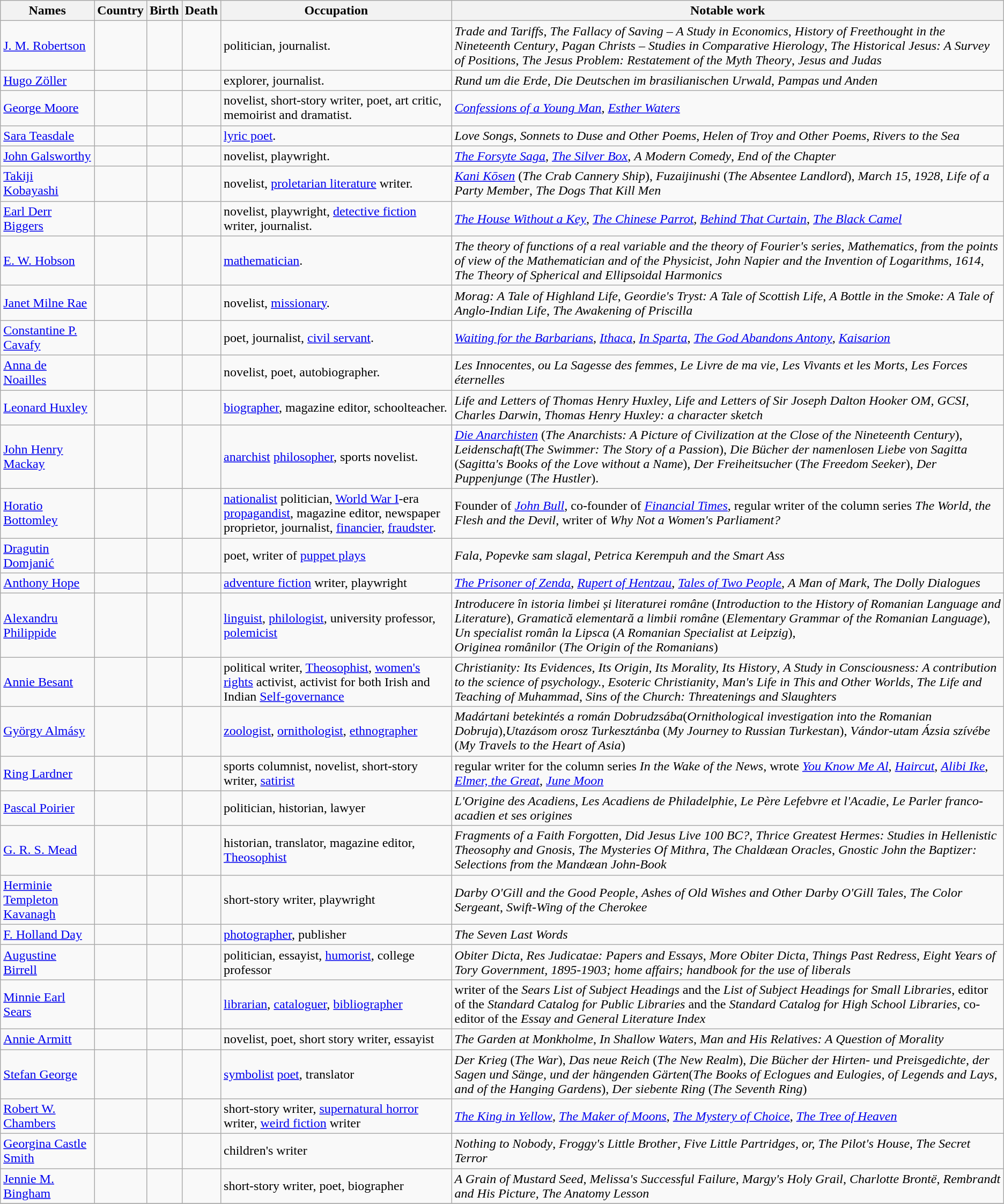<table class="wikitable sortable" border="1" style="border-spacing:0; style="width:100%;">
<tr>
<th>Names</th>
<th>Country</th>
<th>Birth</th>
<th>Death</th>
<th>Occupation</th>
<th>Notable work</th>
</tr>
<tr>
<td><a href='#'>J. M. Robertson</a></td>
<td></td>
<td></td>
<td></td>
<td>politician, journalist.</td>
<td><em>Trade and Tariffs</em>, <em>The Fallacy of Saving – A Study in Economics</em>, <em>History of Freethought in the Nineteenth Century</em>, <em>Pagan Christs – Studies in Comparative Hierology</em>, <em>The Historical Jesus: A Survey of Positions</em>, <em>The Jesus Problem: Restatement of the Myth Theory</em>, <em>Jesus and Judas</em></td>
</tr>
<tr>
<td><a href='#'>Hugo Zöller</a></td>
<td></td>
<td></td>
<td></td>
<td>explorer, journalist.</td>
<td><em>Rund um die Erde</em>, <em>Die Deutschen im brasilianischen Urwald</em>, <em>Pampas und Anden</em></td>
</tr>
<tr>
<td><a href='#'>George Moore</a></td>
<td></td>
<td></td>
<td></td>
<td>novelist, short-story writer, poet, art critic, memoirist and dramatist.</td>
<td><em><a href='#'>Confessions of a Young Man</a></em>, <em><a href='#'>Esther Waters</a></em></td>
</tr>
<tr>
<td><a href='#'>Sara Teasdale</a></td>
<td></td>
<td></td>
<td></td>
<td><a href='#'>lyric poet</a>.</td>
<td><em>Love Songs</em>, <em>Sonnets to Duse and Other Poems</em>, <em>Helen of Troy and Other Poems</em>, <em>Rivers to the Sea</em></td>
</tr>
<tr>
<td><a href='#'>John Galsworthy</a></td>
<td></td>
<td></td>
<td></td>
<td>novelist, playwright.</td>
<td><em><a href='#'>The Forsyte Saga</a></em>, <em><a href='#'>The Silver Box</a></em>, <em>A Modern Comedy</em>, <em>End of the Chapter</em></td>
</tr>
<tr>
<td><a href='#'>Takiji Kobayashi</a></td>
<td></td>
<td></td>
<td></td>
<td>novelist, <a href='#'>proletarian literature</a> writer.</td>
<td><em><a href='#'>Kani Kōsen</a></em> (<em>The Crab Cannery Ship</em>), <em>Fuzaijinushi</em> (<em>The Absentee Landlord</em>), <em>March 15, 1928</em>, <em>Life of a Party Member</em>, <em>The Dogs That Kill Men</em></td>
</tr>
<tr>
<td><a href='#'>Earl Derr Biggers</a></td>
<td></td>
<td></td>
<td></td>
<td>novelist, playwright, <a href='#'>detective fiction</a> writer, journalist.</td>
<td><em><a href='#'>The House Without a Key</a></em>, <em><a href='#'>The Chinese Parrot</a></em>, <em><a href='#'>Behind That Curtain</a></em>, <em><a href='#'>The Black Camel</a></em></td>
</tr>
<tr>
<td><a href='#'>E. W. Hobson</a></td>
<td></td>
<td></td>
<td></td>
<td><a href='#'>mathematician</a>.</td>
<td><em>The theory of functions of a real variable and the theory of Fourier's series</em>, <em>Mathematics, from the points of view of the Mathematician and of the Physicist</em>, <em>John Napier and the Invention of Logarithms, 1614</em>, <em>The Theory of Spherical and Ellipsoidal Harmonics</em></td>
</tr>
<tr>
<td><a href='#'>Janet Milne Rae</a></td>
<td></td>
<td></td>
<td></td>
<td>novelist, <a href='#'>missionary</a>.</td>
<td><em>Morag: A Tale of Highland Life</em>, <em>Geordie's Tryst: A Tale of Scottish Life</em>, <em>A Bottle in the Smoke: A Tale of Anglo-Indian Life</em>, <em>The Awakening of Priscilla</em></td>
</tr>
<tr>
<td><a href='#'>Constantine P. Cavafy</a></td>
<td></td>
<td></td>
<td></td>
<td>poet, journalist, <a href='#'>civil servant</a>.</td>
<td><em><a href='#'>Waiting for the Barbarians</a></em>, <em><a href='#'>Ithaca</a></em>, <em><a href='#'>In Sparta</a></em>, <em><a href='#'>The God Abandons Antony</a></em>, <em><a href='#'>Kaisarion</a></em></td>
</tr>
<tr>
<td><a href='#'>Anna de Noailles</a></td>
<td></td>
<td></td>
<td></td>
<td>novelist, poet, autobiographer.</td>
<td><em>Les Innocentes, ou La Sagesse des femmes</em>, <em>Le Livre de ma vie</em>, <em>Les Vivants et les Morts</em>, <em>Les Forces éternelles</em></td>
</tr>
<tr>
<td><a href='#'>Leonard Huxley</a></td>
<td></td>
<td></td>
<td></td>
<td><a href='#'>biographer</a>, magazine editor, schoolteacher.</td>
<td><em>Life and Letters of Thomas Henry Huxley</em>, <em>Life and Letters of Sir Joseph Dalton Hooker OM, GCSI</em>, <em>Charles Darwin</em>, <em>Thomas Henry Huxley: a character sketch</em></td>
</tr>
<tr>
<td><a href='#'>John Henry Mackay</a></td>
<td></td>
<td></td>
<td></td>
<td><a href='#'>anarchist</a> <a href='#'>philosopher</a>, sports novelist.</td>
<td><em><a href='#'>Die Anarchisten</a></em> (<em>The Anarchists: A Picture of Civilization at the Close of the Nineteenth Century</em>), <em>Leidenschaft</em>(<em>The Swimmer: The Story of a Passion</em>),  <em>Die Bücher der namenlosen Liebe von Sagitta</em> (<em>Sagitta's Books of the Love without a Name</em>), <em>Der Freiheitsucher</em> (<em>The Freedom Seeker</em>),  <em>Der Puppenjunge</em> (<em>The Hustler</em>).</td>
</tr>
<tr>
<td><a href='#'>Horatio Bottomley</a></td>
<td></td>
<td></td>
<td></td>
<td><a href='#'>nationalist</a> politician, <a href='#'>World War I</a>-era <a href='#'>propagandist</a>, magazine editor, newspaper proprietor, journalist, <a href='#'>financier</a>, <a href='#'>fraudster</a>.</td>
<td>Founder of <em><a href='#'>John Bull</a></em>, co-founder of <em><a href='#'>Financial Times</a></em>, regular writer of the column series <em>The World, the Flesh and the Devil</em>, writer of <em>Why Not a Women's Parliament?</em></td>
</tr>
<tr>
<td><a href='#'>Dragutin Domjanić</a></td>
<td></td>
<td></td>
<td></td>
<td>poet, writer of <a href='#'>puppet plays</a></td>
<td><em>Fala</em>, <em>Popevke sam slagal</em>, <em>Petrica Kerempuh and the Smart Ass</em></td>
</tr>
<tr>
<td><a href='#'>Anthony Hope</a></td>
<td></td>
<td></td>
<td></td>
<td><a href='#'>adventure fiction</a> writer, playwright</td>
<td><em><a href='#'>The Prisoner of Zenda</a></em>, <em><a href='#'>Rupert of Hentzau</a></em>, <em><a href='#'>Tales of Two People</a></em>, <em>A Man of Mark</em>, <em>The Dolly Dialogues</em></td>
</tr>
<tr>
<td><a href='#'>Alexandru Philippide</a></td>
<td></td>
<td></td>
<td></td>
<td><a href='#'>linguist</a>, <a href='#'>philologist</a>, university professor, <a href='#'>polemicist</a></td>
<td><em>Introducere în istoria limbei și literaturei române</em> (<em>Introduction to the History of Romanian Language and Literature</em>), <em>Gramatică elementară a limbii române</em> (<em>Elementary Grammar of the Romanian Language</em>), <em>Un specialist român la Lipsca</em> (<em>A Romanian Specialist at Leipzig</em>),<br><em>Originea românilor</em> (<em>The Origin of the Romanians</em>)</td>
</tr>
<tr>
<td><a href='#'>Annie Besant</a></td>
<td></td>
<td></td>
<td></td>
<td>political writer, <a href='#'>Theosophist</a>, <a href='#'>women's rights</a> activist, activist for both Irish and Indian <a href='#'>Self-governance</a></td>
<td><em>Christianity: Its Evidences, Its Origin, Its Morality, Its History</em>, <em>A Study in Consciousness: A contribution to the science of psychology.</em>, <em>Esoteric Christianity</em>, <em>Man's Life in This and Other Worlds</em>, <em>The Life and Teaching of Muhammad</em>, <em>Sins of the Church: Threatenings and Slaughters</em></td>
</tr>
<tr>
<td><a href='#'>György Almásy</a></td>
<td></td>
<td></td>
<td></td>
<td><a href='#'>zoologist</a>, <a href='#'>ornithologist</a>, <a href='#'>ethnographer</a></td>
<td><em>Madártani betekintés a román Dobrudzsába</em>(<em>Ornithological investigation into the Romanian Dobruja</em>),<em>Utazásom orosz Turkesztánba</em> (<em>My Journey to Russian Turkestan</em>), <em>Vándor-utam Ázsia szívébe</em> (<em>My Travels to the Heart of Asia</em>)</td>
</tr>
<tr>
<td><a href='#'>Ring Lardner</a></td>
<td></td>
<td></td>
<td></td>
<td>sports columnist, novelist, short-story writer, <a href='#'>satirist</a></td>
<td>regular writer for the column series <em>In the Wake of the News</em>, wrote <em><a href='#'>You Know Me Al</a></em>, <em><a href='#'>Haircut</a></em>, <em><a href='#'>Alibi Ike</a></em>, <em><a href='#'>Elmer, the Great</a></em>, <em><a href='#'>June Moon</a></em></td>
</tr>
<tr>
<td><a href='#'>Pascal Poirier</a></td>
<td></td>
<td></td>
<td></td>
<td>politician, historian, lawyer</td>
<td><em>L'Origine des Acadiens</em>, <em>Les Acadiens de Philadelphie</em>, <em>Le Père Lefebvre et l'Acadie</em>, <em>Le Parler franco-acadien et ses origines</em></td>
</tr>
<tr>
<td><a href='#'>G. R. S. Mead</a></td>
<td></td>
<td></td>
<td></td>
<td>historian, translator, magazine editor, <a href='#'>Theosophist</a></td>
<td><em>Fragments of a Faith Forgotten</em>, <em>Did Jesus Live 100 BC?</em>, <em>Thrice Greatest Hermes: Studies in Hellenistic Theosophy and Gnosis</em>, <em>The Mysteries Of Mithra</em>, <em>The Chaldæan Oracles</em>, <em>Gnostic John the Baptizer: Selections from the Mandæan John-Book</em></td>
</tr>
<tr>
<td><a href='#'>Herminie Templeton Kavanagh</a></td>
<td></td>
<td></td>
<td></td>
<td>short-story writer, playwright</td>
<td><em>Darby O'Gill and the Good People</em>, <em>Ashes of Old Wishes and Other Darby O'Gill Tales</em>, <em>The Color Sergeant</em>, <em>Swift-Wing of the Cherokee</em></td>
</tr>
<tr>
<td><a href='#'>F. Holland Day</a></td>
<td></td>
<td></td>
<td></td>
<td><a href='#'>photographer</a>, publisher</td>
<td><em>The Seven Last Words</em></td>
</tr>
<tr>
<td><a href='#'>Augustine Birrell</a></td>
<td></td>
<td></td>
<td></td>
<td>politician, essayist, <a href='#'>humorist</a>, college professor</td>
<td><em>Obiter Dicta</em>, <em>Res Judicatae: Papers and Essays</em>, <em>More Obiter Dicta</em>, <em>Things Past Redress</em>, <em>Eight Years of Tory Government, 1895-1903; home affairs; handbook for the use of liberals</em></td>
</tr>
<tr>
<td><a href='#'>Minnie Earl Sears</a></td>
<td></td>
<td></td>
<td></td>
<td><a href='#'>librarian</a>, <a href='#'>cataloguer</a>, <a href='#'>bibliographer</a></td>
<td>writer of the <em>Sears List of Subject Headings</em> and the <em>List of Subject Headings for Small Libraries</em>, editor of the <em>Standard Catalog for Public Libraries</em> and the <em>Standard Catalog for High School Libraries</em>, co-editor of the <em>Essay and General Literature Index</em></td>
</tr>
<tr>
<td><a href='#'>Annie Armitt</a></td>
<td></td>
<td></td>
<td></td>
<td>novelist, poet, short story writer, essayist</td>
<td><em>The Garden at Monkholme</em>, <em>In Shallow Waters</em>, <em>Man and His Relatives: A Question of Morality</em></td>
</tr>
<tr>
<td><a href='#'>Stefan George</a></td>
<td></td>
<td></td>
<td></td>
<td><a href='#'>symbolist</a> <a href='#'>poet</a>, translator</td>
<td><em>Der Krieg</em> (<em>The War</em>), <em>Das neue Reich</em> (<em>The New Realm</em>), <em>Die Bücher der Hirten- und Preisgedichte, der Sagen und Sänge, und der hängenden Gärten</em>(<em>The Books of Eclogues and Eulogies, of Legends and Lays, and of the Hanging Gardens</em>), <em>Der siebente Ring</em> (<em>The Seventh Ring</em>)</td>
</tr>
<tr>
<td><a href='#'>Robert W. Chambers</a></td>
<td></td>
<td></td>
<td></td>
<td>short-story writer, <a href='#'>supernatural horror</a> writer, <a href='#'>weird fiction</a> writer</td>
<td><em><a href='#'>The King in Yellow</a></em>, <em><a href='#'>The Maker of Moons</a></em>, <em><a href='#'>The Mystery of Choice</a></em>, <em><a href='#'>The Tree of Heaven</a></em></td>
</tr>
<tr>
<td><a href='#'>Georgina Castle Smith</a></td>
<td></td>
<td></td>
<td></td>
<td>children's writer</td>
<td><em>Nothing to Nobody</em>, <em>Froggy's Little Brother</em>, <em>Five Little Partridges, or, The Pilot's House</em>, <em>The Secret Terror</em></td>
</tr>
<tr>
<td><a href='#'>Jennie M. Bingham</a></td>
<td></td>
<td></td>
<td></td>
<td>short-story writer, poet, biographer</td>
<td><em>A Grain of Mustard Seed</em>, <em>Melissa's Successful Failure</em>, <em>Margy's Holy Grail</em>, <em>Charlotte Brontë</em>, <em>Rembrandt and His Picture, The Anatomy Lesson</em></td>
</tr>
<tr>
</tr>
</table>
